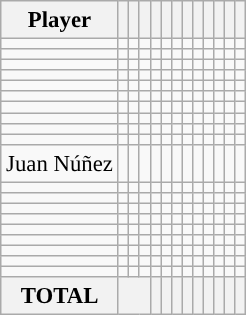<table class="wikitable sortable" style="font-size:95%; text-align:right;">
<tr>
<th>Player</th>
<th></th>
<th></th>
<th></th>
<th></th>
<th></th>
<th></th>
<th></th>
<th></th>
<th></th>
<th></th>
<th></th>
<th></th>
</tr>
<tr>
<td></td>
<td></td>
<td></td>
<td></td>
<td></td>
<td></td>
<td></td>
<td></td>
<td></td>
<td></td>
<td></td>
<td></td>
<td></td>
</tr>
<tr>
<td></td>
<td></td>
<td></td>
<td></td>
<td></td>
<td></td>
<td></td>
<td></td>
<td></td>
<td></td>
<td></td>
<td></td>
<td></td>
</tr>
<tr>
<td></td>
<td></td>
<td></td>
<td></td>
<td></td>
<td></td>
<td></td>
<td></td>
<td></td>
<td></td>
<td></td>
<td></td>
<td></td>
</tr>
<tr>
<td></td>
<td></td>
<td></td>
<td></td>
<td></td>
<td></td>
<td></td>
<td></td>
<td></td>
<td></td>
<td></td>
<td></td>
<td></td>
</tr>
<tr>
<td></td>
<td></td>
<td></td>
<td></td>
<td></td>
<td></td>
<td></td>
<td></td>
<td></td>
<td></td>
<td></td>
<td></td>
<td></td>
</tr>
<tr>
<td></td>
<td></td>
<td></td>
<td></td>
<td></td>
<td></td>
<td></td>
<td></td>
<td></td>
<td></td>
<td></td>
<td></td>
<td></td>
</tr>
<tr>
<td></td>
<td></td>
<td></td>
<td></td>
<td></td>
<td></td>
<td></td>
<td></td>
<td></td>
<td></td>
<td></td>
<td></td>
<td></td>
</tr>
<tr>
<td></td>
<td></td>
<td></td>
<td></td>
<td></td>
<td></td>
<td></td>
<td></td>
<td></td>
<td></td>
<td></td>
<td></td>
<td></td>
</tr>
<tr>
<td></td>
<td></td>
<td></td>
<td></td>
<td></td>
<td></td>
<td></td>
<td></td>
<td></td>
<td></td>
<td></td>
<td></td>
<td></td>
</tr>
<tr>
<td></td>
<td></td>
<td></td>
<td></td>
<td></td>
<td></td>
<td></td>
<td></td>
<td></td>
<td></td>
<td></td>
<td></td>
<td></td>
</tr>
<tr>
<td>Juan Núñez</td>
<td></td>
<td></td>
<td></td>
<td></td>
<td></td>
<td></td>
<td></td>
<td></td>
<td></td>
<td></td>
<td></td>
<td></td>
</tr>
<tr>
<td></td>
<td></td>
<td></td>
<td></td>
<td></td>
<td></td>
<td></td>
<td></td>
<td></td>
<td></td>
<td></td>
<td></td>
<td></td>
</tr>
<tr>
<td></td>
<td></td>
<td></td>
<td></td>
<td></td>
<td></td>
<td></td>
<td></td>
<td></td>
<td></td>
<td></td>
<td></td>
<td></td>
</tr>
<tr>
<td></td>
<td></td>
<td></td>
<td></td>
<td></td>
<td></td>
<td></td>
<td></td>
<td></td>
<td></td>
<td></td>
<td></td>
<td></td>
</tr>
<tr>
<td></td>
<td></td>
<td></td>
<td></td>
<td></td>
<td></td>
<td></td>
<td></td>
<td></td>
<td></td>
<td></td>
<td></td>
<td></td>
</tr>
<tr>
<td></td>
<td></td>
<td></td>
<td></td>
<td></td>
<td></td>
<td></td>
<td></td>
<td></td>
<td></td>
<td></td>
<td></td>
<td></td>
</tr>
<tr>
<td></td>
<td></td>
<td></td>
<td></td>
<td></td>
<td></td>
<td></td>
<td></td>
<td></td>
<td></td>
<td></td>
<td></td>
<td></td>
</tr>
<tr>
<td></td>
<td></td>
<td></td>
<td></td>
<td></td>
<td></td>
<td></td>
<td></td>
<td></td>
<td></td>
<td></td>
<td></td>
<td></td>
</tr>
<tr>
<td></td>
<td></td>
<td></td>
<td></td>
<td></td>
<td></td>
<td></td>
<td></td>
<td></td>
<td></td>
<td></td>
<td></td>
<td></td>
</tr>
<tr>
<td></td>
<td></td>
<td></td>
<td></td>
<td></td>
<td></td>
<td></td>
<td></td>
<td></td>
<td></td>
<td></td>
<td></td>
<td></td>
</tr>
<tr>
<th align=center><strong>TOTAL</strong></th>
<th colspan=3></th>
<th></th>
<th></th>
<th></th>
<th></th>
<th></th>
<th></th>
<th></th>
<th></th>
<th></th>
</tr>
</table>
